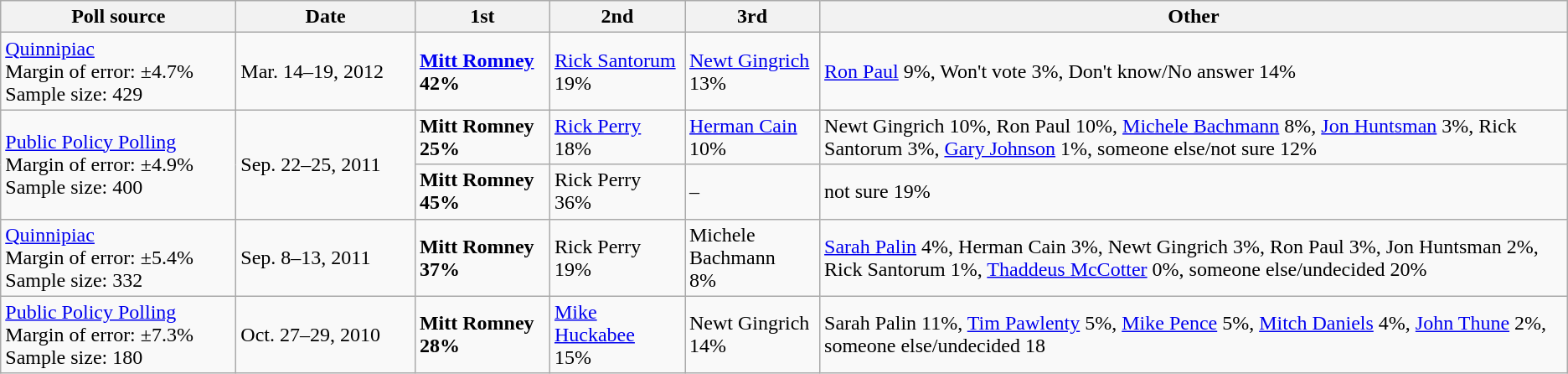<table class="wikitable">
<tr>
<th style="width:180px;">Poll source</th>
<th style="width:135px;">Date</th>
<th style="width:100px;">1st</th>
<th style="width:100px;">2nd</th>
<th style="width:100px;">3rd</th>
<th>Other</th>
</tr>
<tr>
<td><a href='#'>Quinnipiac</a><br>Margin of error: ±4.7%<br>Sample size: 429</td>
<td>Mar. 14–19, 2012</td>
<td><strong><a href='#'>Mitt Romney</a><br>42%</strong></td>
<td><a href='#'>Rick Santorum</a><br>19%</td>
<td><a href='#'>Newt Gingrich</a><br>13%</td>
<td><a href='#'>Ron Paul</a> 9%, Won't vote 3%, Don't know/No answer 14%</td>
</tr>
<tr>
<td rowspan=2><a href='#'>Public Policy Polling</a><br>Margin of error: ±4.9%<br>Sample size: 400</td>
<td rowspan=2>Sep. 22–25, 2011</td>
<td><strong>Mitt Romney<br>25%</strong></td>
<td><a href='#'>Rick Perry</a><br>18%</td>
<td><a href='#'>Herman Cain</a><br>10%</td>
<td>Newt Gingrich 10%, Ron Paul 10%, <a href='#'>Michele Bachmann</a> 8%, <a href='#'>Jon Huntsman</a> 3%, Rick Santorum 3%, <a href='#'>Gary Johnson</a> 1%, someone else/not sure 12%</td>
</tr>
<tr>
<td><strong>Mitt Romney<br>45%</strong></td>
<td>Rick Perry<br>36%</td>
<td>–</td>
<td>not sure 19%</td>
</tr>
<tr>
<td><a href='#'>Quinnipiac</a><br>Margin of error: ±5.4%<br>Sample size: 332</td>
<td>Sep. 8–13, 2011</td>
<td><strong>Mitt Romney<br>37%</strong></td>
<td>Rick Perry<br>19%</td>
<td>Michele Bachmann<br>8%</td>
<td><a href='#'>Sarah Palin</a> 4%, Herman Cain 3%, Newt Gingrich 3%, Ron Paul 3%, Jon Huntsman 2%, Rick Santorum 1%, <a href='#'>Thaddeus McCotter</a> 0%, someone else/undecided 20%</td>
</tr>
<tr>
<td><a href='#'>Public Policy Polling</a><br>Margin of error: ±7.3%<br>Sample size: 180</td>
<td>Oct. 27–29, 2010</td>
<td><strong>Mitt Romney<br>28%</strong></td>
<td><a href='#'>Mike Huckabee</a><br>15%</td>
<td>Newt Gingrich<br>14%</td>
<td>Sarah Palin 11%, <a href='#'>Tim Pawlenty</a> 5%, <a href='#'>Mike Pence</a> 5%, <a href='#'>Mitch Daniels</a> 4%, <a href='#'>John Thune</a> 2%, someone else/undecided 18</td>
</tr>
</table>
